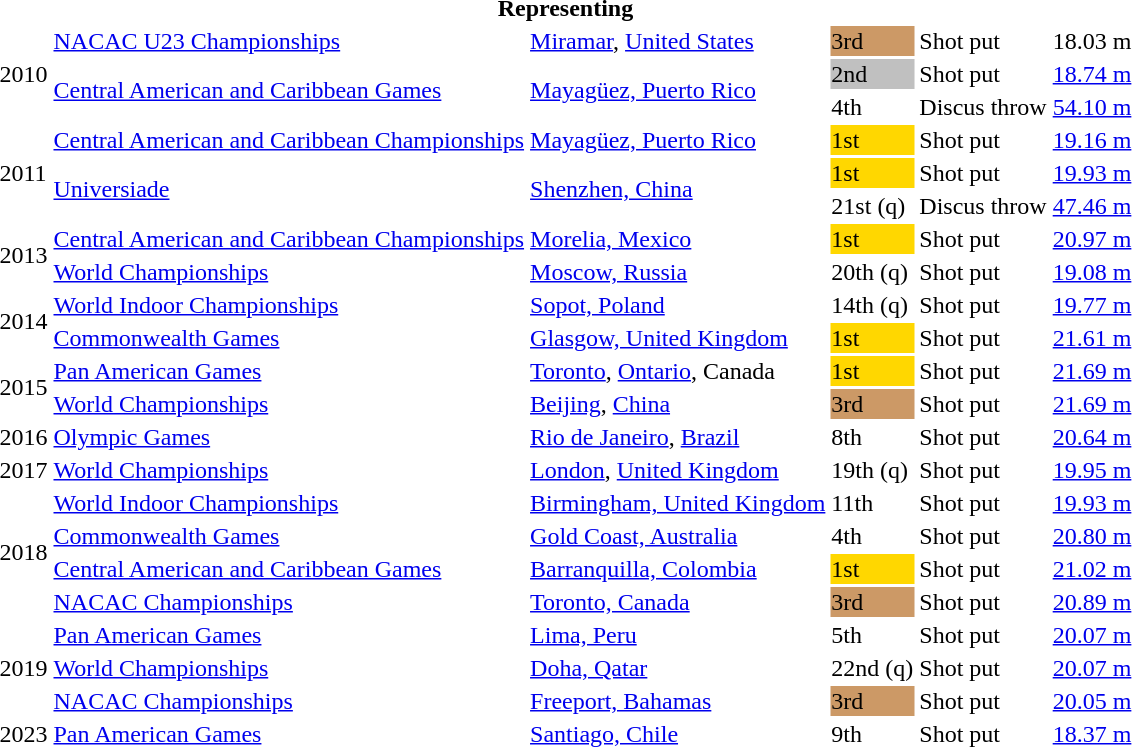<table>
<tr>
<th colspan="6">Representing </th>
</tr>
<tr>
<td rowspan=3>2010</td>
<td><a href='#'>NACAC U23 Championships</a></td>
<td><a href='#'>Miramar</a>, <a href='#'>United States</a></td>
<td bgcolor=cc9966>3rd</td>
<td>Shot put</td>
<td>18.03 m</td>
</tr>
<tr>
<td rowspan=2><a href='#'>Central American and Caribbean Games</a></td>
<td rowspan=2><a href='#'>Mayagüez, Puerto Rico</a></td>
<td bgcolor=silver>2nd</td>
<td>Shot put</td>
<td><a href='#'>18.74 m</a></td>
</tr>
<tr>
<td>4th</td>
<td>Discus throw</td>
<td><a href='#'>54.10 m</a></td>
</tr>
<tr>
<td rowspan=3>2011</td>
<td><a href='#'>Central American and Caribbean Championships</a></td>
<td><a href='#'>Mayagüez, Puerto Rico</a></td>
<td bgcolor=gold>1st</td>
<td>Shot put</td>
<td><a href='#'>19.16 m</a></td>
</tr>
<tr>
<td rowspan=2><a href='#'>Universiade</a></td>
<td rowspan=2><a href='#'>Shenzhen, China</a></td>
<td bgcolor=gold>1st</td>
<td>Shot put</td>
<td><a href='#'>19.93 m</a></td>
</tr>
<tr>
<td>21st (q)</td>
<td>Discus throw</td>
<td><a href='#'>47.46 m</a></td>
</tr>
<tr>
<td rowspan=2>2013</td>
<td><a href='#'>Central American and Caribbean Championships</a></td>
<td><a href='#'>Morelia, Mexico</a></td>
<td bgcolor=gold>1st</td>
<td>Shot put</td>
<td><a href='#'>20.97 m</a></td>
</tr>
<tr>
<td><a href='#'>World Championships</a></td>
<td><a href='#'>Moscow, Russia</a></td>
<td>20th (q)</td>
<td>Shot put</td>
<td><a href='#'>19.08 m</a></td>
</tr>
<tr>
<td rowspan=2>2014</td>
<td><a href='#'>World Indoor Championships</a></td>
<td><a href='#'>Sopot, Poland</a></td>
<td>14th (q)</td>
<td>Shot put</td>
<td><a href='#'>19.77 m</a></td>
</tr>
<tr>
<td><a href='#'>Commonwealth Games</a></td>
<td><a href='#'>Glasgow, United Kingdom</a></td>
<td bgcolor=gold>1st</td>
<td>Shot put</td>
<td><a href='#'>21.61 m</a></td>
</tr>
<tr>
<td rowspan=2>2015</td>
<td><a href='#'>Pan American Games</a></td>
<td><a href='#'>Toronto</a>, <a href='#'>Ontario</a>, Canada</td>
<td bgcolor=gold>1st</td>
<td>Shot put</td>
<td><a href='#'>21.69 m</a></td>
</tr>
<tr>
<td><a href='#'>World Championships</a></td>
<td><a href='#'>Beijing</a>, <a href='#'>China</a></td>
<td bgcolor=cc9966>3rd</td>
<td>Shot put</td>
<td><a href='#'>21.69 m</a></td>
</tr>
<tr>
<td>2016</td>
<td><a href='#'>Olympic Games</a></td>
<td><a href='#'>Rio de Janeiro</a>, <a href='#'>Brazil</a></td>
<td>8th</td>
<td>Shot put</td>
<td><a href='#'>20.64 m</a></td>
</tr>
<tr>
<td>2017</td>
<td><a href='#'>World Championships</a></td>
<td><a href='#'>London</a>, <a href='#'>United Kingdom</a></td>
<td>19th (q)</td>
<td>Shot put</td>
<td><a href='#'>19.95 m</a></td>
</tr>
<tr>
<td rowspan=4>2018</td>
<td><a href='#'>World Indoor Championships</a></td>
<td><a href='#'>Birmingham, United Kingdom</a></td>
<td>11th</td>
<td>Shot put</td>
<td><a href='#'>19.93 m</a></td>
</tr>
<tr>
<td><a href='#'>Commonwealth Games</a></td>
<td><a href='#'>Gold Coast, Australia</a></td>
<td>4th</td>
<td>Shot put</td>
<td><a href='#'>20.80 m</a></td>
</tr>
<tr>
<td><a href='#'>Central American and Caribbean Games</a></td>
<td><a href='#'>Barranquilla, Colombia</a></td>
<td bgcolor=gold>1st</td>
<td>Shot put</td>
<td><a href='#'>21.02 m</a></td>
</tr>
<tr>
<td><a href='#'>NACAC Championships</a></td>
<td><a href='#'>Toronto, Canada</a></td>
<td bgcolor=cc9966>3rd</td>
<td>Shot put</td>
<td><a href='#'>20.89 m</a></td>
</tr>
<tr>
<td rowspan=3>2019</td>
<td><a href='#'>Pan American Games</a></td>
<td><a href='#'>Lima, Peru</a></td>
<td>5th</td>
<td>Shot put</td>
<td><a href='#'>20.07 m</a></td>
</tr>
<tr>
<td><a href='#'>World Championships</a></td>
<td><a href='#'>Doha, Qatar</a></td>
<td>22nd (q)</td>
<td>Shot put</td>
<td><a href='#'>20.07 m</a></td>
</tr>
<tr>
<td><a href='#'>NACAC Championships</a></td>
<td><a href='#'>Freeport, Bahamas</a></td>
<td bgcolor=cc9966>3rd</td>
<td>Shot put</td>
<td><a href='#'>20.05 m</a></td>
</tr>
<tr>
<td>2023</td>
<td><a href='#'>Pan American Games</a></td>
<td><a href='#'>Santiago, Chile</a></td>
<td>9th</td>
<td>Shot put</td>
<td><a href='#'>18.37 m</a></td>
</tr>
</table>
